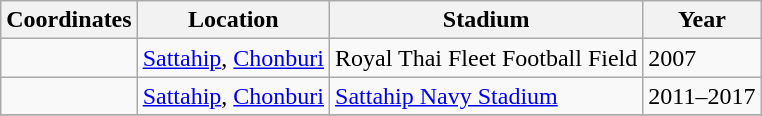<table class="wikitable sortable">
<tr>
<th>Coordinates</th>
<th>Location</th>
<th>Stadium</th>
<th>Year</th>
</tr>
<tr>
<td></td>
<td><a href='#'>Sattahip</a>, <a href='#'>Chonburi</a></td>
<td>Royal Thai Fleet Football Field</td>
<td>2007</td>
</tr>
<tr>
<td></td>
<td><a href='#'>Sattahip</a>, <a href='#'>Chonburi</a></td>
<td><a href='#'>Sattahip Navy Stadium</a></td>
<td>2011–2017</td>
</tr>
<tr>
</tr>
</table>
